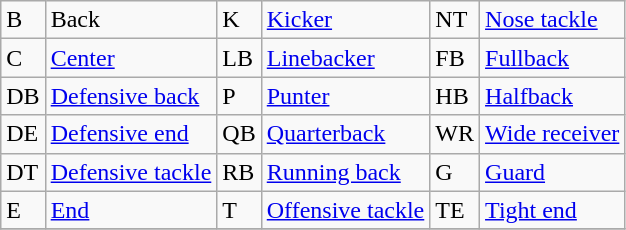<table class="wikitable">
<tr>
<td>B</td>
<td>Back</td>
<td>K</td>
<td><a href='#'>Kicker</a></td>
<td>NT</td>
<td><a href='#'>Nose tackle</a></td>
</tr>
<tr>
<td>C</td>
<td><a href='#'>Center</a></td>
<td>LB</td>
<td><a href='#'>Linebacker</a></td>
<td>FB</td>
<td><a href='#'>Fullback</a></td>
</tr>
<tr>
<td>DB</td>
<td><a href='#'>Defensive back</a></td>
<td>P</td>
<td><a href='#'>Punter</a></td>
<td>HB</td>
<td><a href='#'>Halfback</a></td>
</tr>
<tr>
<td>DE</td>
<td><a href='#'>Defensive end</a></td>
<td>QB</td>
<td><a href='#'>Quarterback</a></td>
<td>WR</td>
<td><a href='#'>Wide receiver</a></td>
</tr>
<tr>
<td>DT</td>
<td><a href='#'>Defensive tackle</a></td>
<td>RB</td>
<td><a href='#'>Running back</a></td>
<td>G</td>
<td><a href='#'>Guard</a></td>
</tr>
<tr>
<td>E</td>
<td><a href='#'>End</a></td>
<td>T</td>
<td><a href='#'>Offensive tackle</a></td>
<td>TE</td>
<td><a href='#'>Tight end</a></td>
</tr>
<tr>
</tr>
</table>
